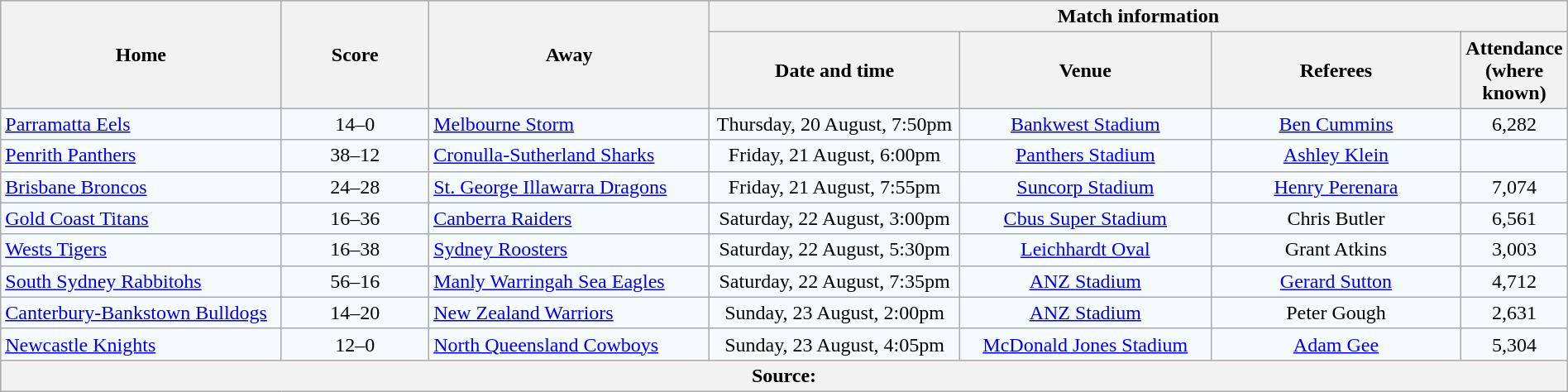<table class="wikitable" style="border-collapse:collapse; text-align:center; width:100%;">
<tr style="background:#c1d8ff;">
<th rowspan="2" style="width:19%;">Home</th>
<th rowspan="2" style="width:10%;">Score</th>
<th rowspan="2" style="width:19%;">Away</th>
<th colspan="6">Match information</th>
</tr>
<tr style="background:#efefef;">
<th width="17%">Date and time</th>
<th width="17%">Venue</th>
<th width="17%">Referees</th>
<th width="5%">Attendance<br>(where known)</th>
</tr>
<tr style="text-align:center; background:#f5faff;">
<td align="left"> <a href='#'>Parramatta Eels</a></td>
<td>14–0</td>
<td align="left"> <a href='#'>Melbourne Storm</a></td>
<td>Thursday, 20 August, 7:50pm</td>
<td><a href='#'>Bankwest Stadium</a></td>
<td><a href='#'>Ben Cummins</a></td>
<td>6,282</td>
</tr>
<tr style="text-align:center; background:#f5faff;">
<td align="left"> <a href='#'>Penrith Panthers</a></td>
<td>38–12</td>
<td align="left"> <a href='#'>Cronulla-Sutherland Sharks</a></td>
<td>Friday, 21 August, 6:00pm</td>
<td><a href='#'>Panthers Stadium</a></td>
<td><a href='#'>Ashley Klein</a></td>
<td></td>
</tr>
<tr style="text-align:center; background:#f5faff;">
<td align="left"> <a href='#'>Brisbane Broncos</a></td>
<td>24–28</td>
<td align="left"> <a href='#'>St. George Illawarra Dragons</a></td>
<td>Friday, 21 August, 7:55pm</td>
<td><a href='#'>Suncorp Stadium</a></td>
<td><a href='#'>Henry Perenara</a></td>
<td>7,074</td>
</tr>
<tr style="text-align:center; background:#f5faff;">
<td align="left"> <a href='#'>Gold Coast Titans</a></td>
<td>16–36</td>
<td align="left"> <a href='#'>Canberra Raiders</a></td>
<td>Saturday, 22 August, 3:00pm</td>
<td><a href='#'>Cbus Super Stadium</a></td>
<td>Chris Butler</td>
<td>6,561</td>
</tr>
<tr style="text-align:center; background:#f5faff;">
<td align="left"> <a href='#'>Wests Tigers</a></td>
<td>16–38</td>
<td align="left"> <a href='#'>Sydney Roosters</a></td>
<td>Saturday, 22 August, 5:30pm</td>
<td><a href='#'>Leichhardt Oval</a></td>
<td>Grant Atkins</td>
<td>3,003</td>
</tr>
<tr style="text-align:center; background:#f5faff;">
<td align="left"> <a href='#'>South Sydney Rabbitohs</a></td>
<td>56–16</td>
<td align="left"> <a href='#'>Manly Warringah Sea Eagles</a></td>
<td>Saturday, 22 August, 7:35pm</td>
<td><a href='#'>ANZ Stadium</a></td>
<td><a href='#'>Gerard Sutton</a></td>
<td>4,712</td>
</tr>
<tr style="text-align:center; background:#f5faff;">
<td align="left"> <a href='#'>Canterbury-Bankstown Bulldogs</a></td>
<td>14–20</td>
<td align="left"> <a href='#'>New Zealand Warriors</a></td>
<td>Sunday, 23 August, 2:00pm</td>
<td><a href='#'>ANZ Stadium</a></td>
<td>Peter Gough</td>
<td>2,631</td>
</tr>
<tr style="text-align:center; background:#f5faff;">
<td align="left"> <a href='#'>Newcastle Knights</a></td>
<td>12–0</td>
<td align="left"> <a href='#'>North Queensland Cowboys</a></td>
<td>Sunday, 23 August, 4:05pm</td>
<td><a href='#'>McDonald Jones Stadium</a></td>
<td><a href='#'>Adam Gee</a></td>
<td>5,304</td>
</tr>
<tr style="background:#c1d8ff;">
<th colspan="7">Source:</th>
</tr>
</table>
